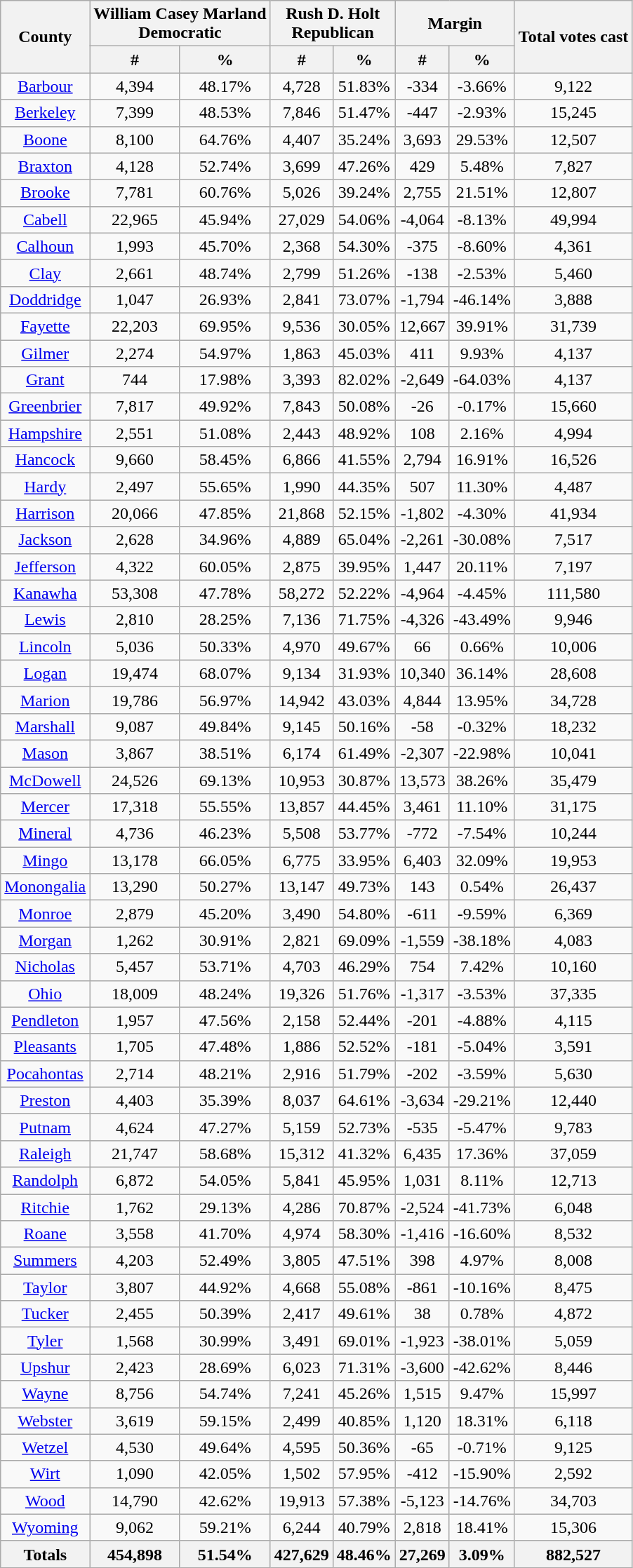<table class="wikitable sortable">
<tr>
<th rowspan="2">County</th>
<th colspan="2">William Casey Marland<br>Democratic</th>
<th colspan="2">Rush D. Holt<br>Republican</th>
<th colspan="2">Margin</th>
<th rowspan="2">Total votes cast</th>
</tr>
<tr>
<th data-sort-type="number">#</th>
<th data-sort-type="number">%</th>
<th data-sort-type="number">#</th>
<th data-sort-type="number">%</th>
<th data-sort-type="number">#</th>
<th data-sort-type="number">%</th>
</tr>
<tr style="text-align:center;">
<td><a href='#'>Barbour</a></td>
<td>4,394</td>
<td>48.17%</td>
<td>4,728</td>
<td>51.83%</td>
<td>-334</td>
<td>-3.66%</td>
<td>9,122</td>
</tr>
<tr style="text-align:center;">
<td><a href='#'>Berkeley</a></td>
<td>7,399</td>
<td>48.53%</td>
<td>7,846</td>
<td>51.47%</td>
<td>-447</td>
<td>-2.93%</td>
<td>15,245</td>
</tr>
<tr style="text-align:center;">
<td><a href='#'>Boone</a></td>
<td>8,100</td>
<td>64.76%</td>
<td>4,407</td>
<td>35.24%</td>
<td>3,693</td>
<td>29.53%</td>
<td>12,507</td>
</tr>
<tr style="text-align:center;">
<td><a href='#'>Braxton</a></td>
<td>4,128</td>
<td>52.74%</td>
<td>3,699</td>
<td>47.26%</td>
<td>429</td>
<td>5.48%</td>
<td>7,827</td>
</tr>
<tr style="text-align:center;">
<td><a href='#'>Brooke</a></td>
<td>7,781</td>
<td>60.76%</td>
<td>5,026</td>
<td>39.24%</td>
<td>2,755</td>
<td>21.51%</td>
<td>12,807</td>
</tr>
<tr style="text-align:center;">
<td><a href='#'>Cabell</a></td>
<td>22,965</td>
<td>45.94%</td>
<td>27,029</td>
<td>54.06%</td>
<td>-4,064</td>
<td>-8.13%</td>
<td>49,994</td>
</tr>
<tr style="text-align:center;">
<td><a href='#'>Calhoun</a></td>
<td>1,993</td>
<td>45.70%</td>
<td>2,368</td>
<td>54.30%</td>
<td>-375</td>
<td>-8.60%</td>
<td>4,361</td>
</tr>
<tr style="text-align:center;">
<td><a href='#'>Clay</a></td>
<td>2,661</td>
<td>48.74%</td>
<td>2,799</td>
<td>51.26%</td>
<td>-138</td>
<td>-2.53%</td>
<td>5,460</td>
</tr>
<tr style="text-align:center;">
<td><a href='#'>Doddridge</a></td>
<td>1,047</td>
<td>26.93%</td>
<td>2,841</td>
<td>73.07%</td>
<td>-1,794</td>
<td>-46.14%</td>
<td>3,888</td>
</tr>
<tr style="text-align:center;">
<td><a href='#'>Fayette</a></td>
<td>22,203</td>
<td>69.95%</td>
<td>9,536</td>
<td>30.05%</td>
<td>12,667</td>
<td>39.91%</td>
<td>31,739</td>
</tr>
<tr style="text-align:center;">
<td><a href='#'>Gilmer</a></td>
<td>2,274</td>
<td>54.97%</td>
<td>1,863</td>
<td>45.03%</td>
<td>411</td>
<td>9.93%</td>
<td>4,137</td>
</tr>
<tr style="text-align:center;">
<td><a href='#'>Grant</a></td>
<td>744</td>
<td>17.98%</td>
<td>3,393</td>
<td>82.02%</td>
<td>-2,649</td>
<td>-64.03%</td>
<td>4,137</td>
</tr>
<tr style="text-align:center;">
<td><a href='#'>Greenbrier</a></td>
<td>7,817</td>
<td>49.92%</td>
<td>7,843</td>
<td>50.08%</td>
<td>-26</td>
<td>-0.17%</td>
<td>15,660</td>
</tr>
<tr style="text-align:center;">
<td><a href='#'>Hampshire</a></td>
<td>2,551</td>
<td>51.08%</td>
<td>2,443</td>
<td>48.92%</td>
<td>108</td>
<td>2.16%</td>
<td>4,994</td>
</tr>
<tr style="text-align:center;">
<td><a href='#'>Hancock</a></td>
<td>9,660</td>
<td>58.45%</td>
<td>6,866</td>
<td>41.55%</td>
<td>2,794</td>
<td>16.91%</td>
<td>16,526</td>
</tr>
<tr style="text-align:center;">
<td><a href='#'>Hardy</a></td>
<td>2,497</td>
<td>55.65%</td>
<td>1,990</td>
<td>44.35%</td>
<td>507</td>
<td>11.30%</td>
<td>4,487</td>
</tr>
<tr style="text-align:center;">
<td><a href='#'>Harrison</a></td>
<td>20,066</td>
<td>47.85%</td>
<td>21,868</td>
<td>52.15%</td>
<td>-1,802</td>
<td>-4.30%</td>
<td>41,934</td>
</tr>
<tr style="text-align:center;">
<td><a href='#'>Jackson</a></td>
<td>2,628</td>
<td>34.96%</td>
<td>4,889</td>
<td>65.04%</td>
<td>-2,261</td>
<td>-30.08%</td>
<td>7,517</td>
</tr>
<tr style="text-align:center;">
<td><a href='#'>Jefferson</a></td>
<td>4,322</td>
<td>60.05%</td>
<td>2,875</td>
<td>39.95%</td>
<td>1,447</td>
<td>20.11%</td>
<td>7,197</td>
</tr>
<tr style="text-align:center;">
<td><a href='#'>Kanawha</a></td>
<td>53,308</td>
<td>47.78%</td>
<td>58,272</td>
<td>52.22%</td>
<td>-4,964</td>
<td>-4.45%</td>
<td>111,580</td>
</tr>
<tr style="text-align:center;">
<td><a href='#'>Lewis</a></td>
<td>2,810</td>
<td>28.25%</td>
<td>7,136</td>
<td>71.75%</td>
<td>-4,326</td>
<td>-43.49%</td>
<td>9,946</td>
</tr>
<tr style="text-align:center;">
<td><a href='#'>Lincoln</a></td>
<td>5,036</td>
<td>50.33%</td>
<td>4,970</td>
<td>49.67%</td>
<td>66</td>
<td>0.66%</td>
<td>10,006</td>
</tr>
<tr style="text-align:center;">
<td><a href='#'>Logan</a></td>
<td>19,474</td>
<td>68.07%</td>
<td>9,134</td>
<td>31.93%</td>
<td>10,340</td>
<td>36.14%</td>
<td>28,608</td>
</tr>
<tr style="text-align:center;">
<td><a href='#'>Marion</a></td>
<td>19,786</td>
<td>56.97%</td>
<td>14,942</td>
<td>43.03%</td>
<td>4,844</td>
<td>13.95%</td>
<td>34,728</td>
</tr>
<tr style="text-align:center;">
<td><a href='#'>Marshall</a></td>
<td>9,087</td>
<td>49.84%</td>
<td>9,145</td>
<td>50.16%</td>
<td>-58</td>
<td>-0.32%</td>
<td>18,232</td>
</tr>
<tr style="text-align:center;">
<td><a href='#'>Mason</a></td>
<td>3,867</td>
<td>38.51%</td>
<td>6,174</td>
<td>61.49%</td>
<td>-2,307</td>
<td>-22.98%</td>
<td>10,041</td>
</tr>
<tr style="text-align:center;">
<td><a href='#'>McDowell</a></td>
<td>24,526</td>
<td>69.13%</td>
<td>10,953</td>
<td>30.87%</td>
<td>13,573</td>
<td>38.26%</td>
<td>35,479</td>
</tr>
<tr style="text-align:center;">
<td><a href='#'>Mercer</a></td>
<td>17,318</td>
<td>55.55%</td>
<td>13,857</td>
<td>44.45%</td>
<td>3,461</td>
<td>11.10%</td>
<td>31,175</td>
</tr>
<tr style="text-align:center;">
<td><a href='#'>Mineral</a></td>
<td>4,736</td>
<td>46.23%</td>
<td>5,508</td>
<td>53.77%</td>
<td>-772</td>
<td>-7.54%</td>
<td>10,244</td>
</tr>
<tr style="text-align:center;">
<td><a href='#'>Mingo</a></td>
<td>13,178</td>
<td>66.05%</td>
<td>6,775</td>
<td>33.95%</td>
<td>6,403</td>
<td>32.09%</td>
<td>19,953</td>
</tr>
<tr style="text-align:center;">
<td><a href='#'>Monongalia</a></td>
<td>13,290</td>
<td>50.27%</td>
<td>13,147</td>
<td>49.73%</td>
<td>143</td>
<td>0.54%</td>
<td>26,437</td>
</tr>
<tr style="text-align:center;">
<td><a href='#'>Monroe</a></td>
<td>2,879</td>
<td>45.20%</td>
<td>3,490</td>
<td>54.80%</td>
<td>-611</td>
<td>-9.59%</td>
<td>6,369</td>
</tr>
<tr style="text-align:center;">
<td><a href='#'>Morgan</a></td>
<td>1,262</td>
<td>30.91%</td>
<td>2,821</td>
<td>69.09%</td>
<td>-1,559</td>
<td>-38.18%</td>
<td>4,083</td>
</tr>
<tr style="text-align:center;">
<td><a href='#'>Nicholas</a></td>
<td>5,457</td>
<td>53.71%</td>
<td>4,703</td>
<td>46.29%</td>
<td>754</td>
<td>7.42%</td>
<td>10,160</td>
</tr>
<tr style="text-align:center;">
<td><a href='#'>Ohio</a></td>
<td>18,009</td>
<td>48.24%</td>
<td>19,326</td>
<td>51.76%</td>
<td>-1,317</td>
<td>-3.53%</td>
<td>37,335</td>
</tr>
<tr style="text-align:center;">
<td><a href='#'>Pendleton</a></td>
<td>1,957</td>
<td>47.56%</td>
<td>2,158</td>
<td>52.44%</td>
<td>-201</td>
<td>-4.88%</td>
<td>4,115</td>
</tr>
<tr style="text-align:center;">
<td><a href='#'>Pleasants</a></td>
<td>1,705</td>
<td>47.48%</td>
<td>1,886</td>
<td>52.52%</td>
<td>-181</td>
<td>-5.04%</td>
<td>3,591</td>
</tr>
<tr style="text-align:center;">
<td><a href='#'>Pocahontas</a></td>
<td>2,714</td>
<td>48.21%</td>
<td>2,916</td>
<td>51.79%</td>
<td>-202</td>
<td>-3.59%</td>
<td>5,630</td>
</tr>
<tr style="text-align:center;">
<td><a href='#'>Preston</a></td>
<td>4,403</td>
<td>35.39%</td>
<td>8,037</td>
<td>64.61%</td>
<td>-3,634</td>
<td>-29.21%</td>
<td>12,440</td>
</tr>
<tr style="text-align:center;">
<td><a href='#'>Putnam</a></td>
<td>4,624</td>
<td>47.27%</td>
<td>5,159</td>
<td>52.73%</td>
<td>-535</td>
<td>-5.47%</td>
<td>9,783</td>
</tr>
<tr style="text-align:center;">
<td><a href='#'>Raleigh</a></td>
<td>21,747</td>
<td>58.68%</td>
<td>15,312</td>
<td>41.32%</td>
<td>6,435</td>
<td>17.36%</td>
<td>37,059</td>
</tr>
<tr style="text-align:center;">
<td><a href='#'>Randolph</a></td>
<td>6,872</td>
<td>54.05%</td>
<td>5,841</td>
<td>45.95%</td>
<td>1,031</td>
<td>8.11%</td>
<td>12,713</td>
</tr>
<tr style="text-align:center;">
<td><a href='#'>Ritchie</a></td>
<td>1,762</td>
<td>29.13%</td>
<td>4,286</td>
<td>70.87%</td>
<td>-2,524</td>
<td>-41.73%</td>
<td>6,048</td>
</tr>
<tr style="text-align:center;">
<td><a href='#'>Roane</a></td>
<td>3,558</td>
<td>41.70%</td>
<td>4,974</td>
<td>58.30%</td>
<td>-1,416</td>
<td>-16.60%</td>
<td>8,532</td>
</tr>
<tr style="text-align:center;">
<td><a href='#'>Summers</a></td>
<td>4,203</td>
<td>52.49%</td>
<td>3,805</td>
<td>47.51%</td>
<td>398</td>
<td>4.97%</td>
<td>8,008</td>
</tr>
<tr style="text-align:center;">
<td><a href='#'>Taylor</a></td>
<td>3,807</td>
<td>44.92%</td>
<td>4,668</td>
<td>55.08%</td>
<td>-861</td>
<td>-10.16%</td>
<td>8,475</td>
</tr>
<tr style="text-align:center;">
<td><a href='#'>Tucker</a></td>
<td>2,455</td>
<td>50.39%</td>
<td>2,417</td>
<td>49.61%</td>
<td>38</td>
<td>0.78%</td>
<td>4,872</td>
</tr>
<tr style="text-align:center;">
<td><a href='#'>Tyler</a></td>
<td>1,568</td>
<td>30.99%</td>
<td>3,491</td>
<td>69.01%</td>
<td>-1,923</td>
<td>-38.01%</td>
<td>5,059</td>
</tr>
<tr style="text-align:center;">
<td><a href='#'>Upshur</a></td>
<td>2,423</td>
<td>28.69%</td>
<td>6,023</td>
<td>71.31%</td>
<td>-3,600</td>
<td>-42.62%</td>
<td>8,446</td>
</tr>
<tr style="text-align:center;">
<td><a href='#'>Wayne</a></td>
<td>8,756</td>
<td>54.74%</td>
<td>7,241</td>
<td>45.26%</td>
<td>1,515</td>
<td>9.47%</td>
<td>15,997</td>
</tr>
<tr style="text-align:center;">
<td><a href='#'>Webster</a></td>
<td>3,619</td>
<td>59.15%</td>
<td>2,499</td>
<td>40.85%</td>
<td>1,120</td>
<td>18.31%</td>
<td>6,118</td>
</tr>
<tr style="text-align:center;">
<td><a href='#'>Wetzel</a></td>
<td>4,530</td>
<td>49.64%</td>
<td>4,595</td>
<td>50.36%</td>
<td>-65</td>
<td>-0.71%</td>
<td>9,125</td>
</tr>
<tr style="text-align:center;">
<td><a href='#'>Wirt</a></td>
<td>1,090</td>
<td>42.05%</td>
<td>1,502</td>
<td>57.95%</td>
<td>-412</td>
<td>-15.90%</td>
<td>2,592</td>
</tr>
<tr style="text-align:center;">
<td><a href='#'>Wood</a></td>
<td>14,790</td>
<td>42.62%</td>
<td>19,913</td>
<td>57.38%</td>
<td>-5,123</td>
<td>-14.76%</td>
<td>34,703</td>
</tr>
<tr style="text-align:center;">
<td><a href='#'>Wyoming</a></td>
<td>9,062</td>
<td>59.21%</td>
<td>6,244</td>
<td>40.79%</td>
<td>2,818</td>
<td>18.41%</td>
<td>15,306</td>
</tr>
<tr>
<th>Totals</th>
<th>454,898</th>
<th>51.54%</th>
<th>427,629</th>
<th>48.46%</th>
<th>27,269</th>
<th>3.09%</th>
<th>882,527</th>
</tr>
</table>
